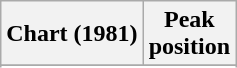<table class="wikitable sortable plainrowheaders" style="text-align:center">
<tr>
<th scope="col">Chart (1981)</th>
<th scope="col">Peak<br> position</th>
</tr>
<tr>
</tr>
<tr>
</tr>
</table>
